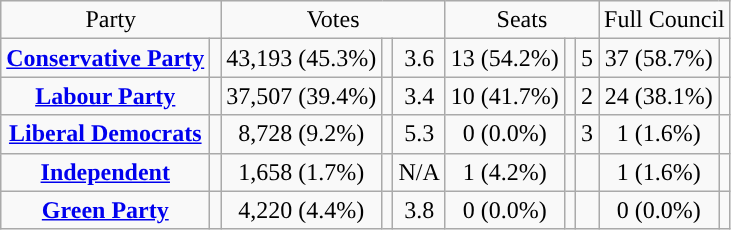<table class=wikitable style="text-align:center;">
<tr>
<td colspan=2>Party</td>
<td colspan=3>Votes</td>
<td colspan=3>Seats</td>
<td colspan=3>Full Council</td>
</tr>
<tr>
<td><strong><a href='#'>Conservative Party</a></strong></td>
<td style="background:"></td>
<td>43,193 (45.3%)</td>
<td></td>
<td> 3.6</td>
<td>13 (54.2%)</td>
<td></td>
<td> 5</td>
<td>37 (58.7%)</td>
<td></td>
</tr>
<tr>
<td><strong><a href='#'>Labour Party</a></strong></td>
<td style="background:"></td>
<td>37,507 (39.4%)</td>
<td></td>
<td> 3.4</td>
<td>10 (41.7%)</td>
<td></td>
<td> 2</td>
<td>24 (38.1%)</td>
<td></td>
</tr>
<tr>
<td><strong><a href='#'>Liberal Democrats</a></strong></td>
<td style="background:"></td>
<td>8,728 (9.2%)</td>
<td></td>
<td> 5.3</td>
<td>0 (0.0%)</td>
<td></td>
<td> 3</td>
<td>1 (1.6%)</td>
<td></td>
</tr>
<tr>
<td><strong><a href='#'>Independent</a></strong></td>
<td style="background:"></td>
<td>1,658 (1.7%)</td>
<td></td>
<td>N/A</td>
<td>1 (4.2%)</td>
<td></td>
<td></td>
<td>1 (1.6%)</td>
<td></td>
</tr>
<tr>
<td><strong><a href='#'>Green Party</a></strong></td>
<td style="background:"></td>
<td>4,220 (4.4%)</td>
<td></td>
<td> 3.8</td>
<td>0 (0.0%)</td>
<td></td>
<td></td>
<td>0 (0.0%)</td>
<td></td>
</tr>
</table>
